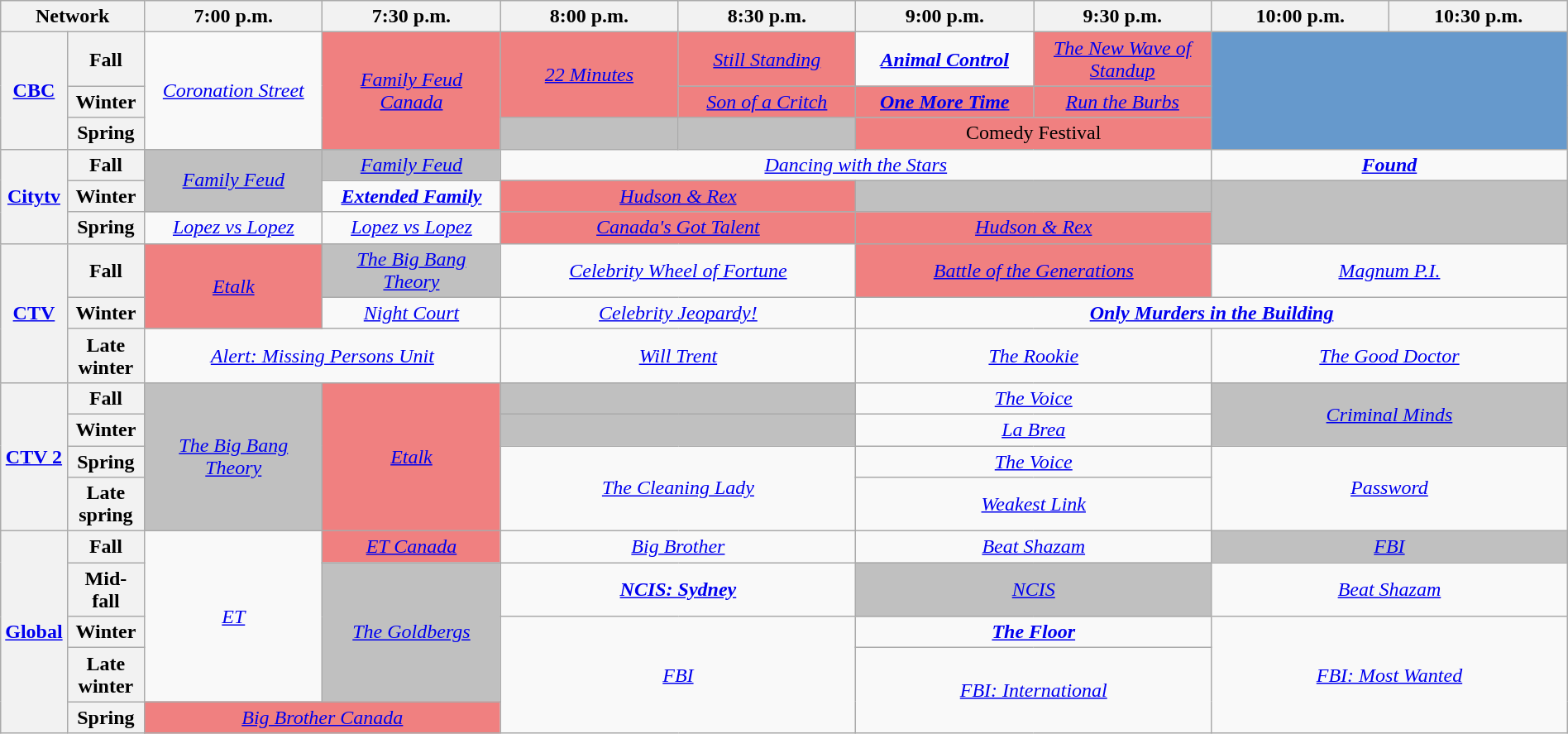<table class=wikitable style=width:100%;margin-right:0;text-align:center>
<tr>
<th style=width:8% colspan=2>Network</th>
<th style=width:11.5%>7:00 p.m.</th>
<th style=width:11.5%>7:30 p.m.</th>
<th style=width:11.5%>8:00 p.m.</th>
<th style=width:11.5%>8:30 p.m.</th>
<th style=width:11.5%>9:00 p.m.</th>
<th style=width:11.5%>9:30 p.m.</th>
<th style=width:11.5%>10:00 p.m.</th>
<th style=width:11.5%>10:30 p.m.</th>
</tr>
<tr>
<th rowspan=3><a href='#'>CBC</a></th>
<th>Fall</th>
<td rowspan=3><em><a href='#'>Coronation Street</a></em></td>
<td style=background:#F08080 rowspan=3><em><a href='#'>Family Feud Canada</a></em> </td>
<td style=background:#F08080 rowspan=2><em><a href='#'>22 Minutes</a></em> </td>
<td style=background:#F08080><em><a href='#'>Still Standing</a></em> </td>
<td><strong><em><a href='#'>Animal Control</a></em></strong> </td>
<td style=background:#F08080><em><a href='#'>The New Wave of Standup</a></em> </td>
<td colspan=2 style=background:#6699CC rowspan=3></td>
</tr>
<tr>
<th>Winter</th>
<td style=background:#F08080><em><a href='#'>Son of a Critch</a></em> </td>
<td style=background:#F08080><strong><em><a href='#'>One More Time</a></em></strong> </td>
<td style=background:#F08080><em><a href='#'>Run the Burbs</a></em> </td>
</tr>
<tr>
<th>Spring</th>
<td style=background:#C0C0C0> </td>
<td style=background:#C0C0C0> </td>
<td style=background:#F08080 colspan=2>Comedy Festival </td>
</tr>
<tr>
<th rowspan=3><a href='#'>Citytv</a></th>
<th>Fall</th>
<td style=background:#C0C0C0 rowspan=2><em><a href='#'>Family Feud</a></em> </td>
<td style=background:#C0C0C0><em><a href='#'>Family Feud</a></em> </td>
<td colspan=4><em><a href='#'>Dancing with the Stars</a></em> </td>
<td colspan=2><strong><em><a href='#'>Found</a></em></strong> </td>
</tr>
<tr>
<th>Winter</th>
<td><strong><em><a href='#'>Extended Family</a></em></strong> </td>
<td colspan=2 style=background:#F08080><em><a href='#'>Hudson & Rex</a></em> </td>
<td colspan=2 style=background:#C0C0C0></td>
<td colspan=2 rowspan=2 style=background:#C0C0C0></td>
</tr>
<tr>
<th>Spring</th>
<td><em><a href='#'>Lopez vs Lopez</a></em> </td>
<td><em><a href='#'>Lopez vs Lopez</a></em> </td>
<td colspan=2 style=background:#F08080><em><a href='#'>Canada's Got Talent</a></em> </td>
<td colspan=2 style=background:#F08080><em><a href='#'>Hudson & Rex</a></em></td>
</tr>
<tr>
<th rowspan=3><a href='#'>CTV</a></th>
<th>Fall</th>
<td style=background:#F08080 rowspan=2><em><a href='#'>Etalk</a></em></td>
<td style=background:#C0C0C0><em><a href='#'>The Big Bang Theory</a></em> </td>
<td colspan=2><em><a href='#'>Celebrity Wheel of Fortune</a></em> </td>
<td colspan=2 style=background:#F08080><em><a href='#'>Battle of the Generations</a></em> </td>
<td colspan=2><em><a href='#'>Magnum P.I.</a></em> </td>
</tr>
<tr>
<th>Winter</th>
<td><em><a href='#'>Night Court</a></em> </td>
<td colspan=2><em><a href='#'>Celebrity Jeopardy!</a></em> </td>
<td colspan=4><strong><em><a href='#'>Only Murders in the Building</a></em></strong> </td>
</tr>
<tr>
<th>Late winter</th>
<td colspan=2><em><a href='#'>Alert: Missing Persons Unit</a></em> </td>
<td colspan=2><em><a href='#'>Will Trent</a></em> </td>
<td colspan=2><em><a href='#'>The Rookie</a></em> </td>
<td colspan=2><em><a href='#'>The Good Doctor</a></em> </td>
</tr>
<tr>
<th rowspan=4><a href='#'>CTV 2</a></th>
<th>Fall</th>
<td style=background:#C0C0C0 rowspan=4><em><a href='#'>The Big Bang Theory</a></em> </td>
<td style=background:#F08080 rowspan=4><em><a href='#'>Etalk</a></em></td>
<td colspan=2 style=background:#C0C0C0>  </td>
<td colspan=2><em><a href='#'>The Voice</a></em> </td>
<td style=background:#C0C0C0 colspan=2 rowspan=2><em><a href='#'>Criminal Minds</a></em> </td>
</tr>
<tr>
<th>Winter</th>
<td colspan=2 style=background:#C0C0C0> </td>
<td colspan=2><em><a href='#'>La Brea</a></em> </td>
</tr>
<tr>
<th>Spring</th>
<td colspan=2 rowspan=2><em><a href='#'>The Cleaning Lady</a></em> </td>
<td colspan=2><em><a href='#'>The Voice</a></em> </td>
<td colspan=2 rowspan=2><em><a href='#'>Password</a></em> </td>
</tr>
<tr>
<th>Late spring</th>
<td colspan=2><em><a href='#'>Weakest Link</a></em> </td>
</tr>
<tr>
<th rowspan=5><a href='#'>Global</a></th>
<th>Fall</th>
<td rowspan=4><em><a href='#'>ET</a></em> </td>
<td style=background:#f08080><em><a href='#'>ET Canada</a></em> </td>
<td colspan=2><em><a href='#'>Big Brother</a></em></td>
<td colspan=2><em><a href='#'>Beat Shazam</a></em> </td>
<td colspan=2 style=background:#C0C0C0><em><a href='#'>FBI</a></em></td>
</tr>
<tr>
<th>Mid-fall</th>
<td style=background:#C0C0C0 rowspan=3><em><a href='#'>The Goldbergs</a></em> </td>
<td colspan=2><strong><em><a href='#'>NCIS: Sydney</a></em></strong> </td>
<td colspan=2 style=background:#C0C0C0><a href='#'><em>NCIS</em></a>  </td>
<td colspan=2><em><a href='#'>Beat Shazam</a></em> </td>
</tr>
<tr>
<th>Winter</th>
<td colspan=2 rowspan=3><a href='#'><em>FBI</em></a> </td>
<td colspan=2><strong><em><a href='#'>The Floor</a></em></strong> </td>
<td colspan=2 rowspan=3><em><a href='#'>FBI: Most Wanted</a></em> </td>
</tr>
<tr>
<th>Late winter</th>
<td colspan=2 rowspan=2><em><a href='#'>FBI: International</a></em> </td>
</tr>
<tr>
<th>Spring</th>
<td colspan=2 style=background:#F08080><em><a href='#'>Big Brother Canada</a></em> </td>
</tr>
</table>
